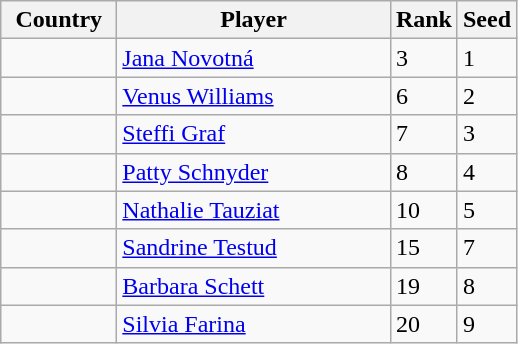<table class="sortable wikitable">
<tr>
<th width="70">Country</th>
<th width="175">Player</th>
<th>Rank</th>
<th>Seed</th>
</tr>
<tr>
<td></td>
<td><a href='#'>Jana Novotná</a></td>
<td>3</td>
<td>1</td>
</tr>
<tr>
<td></td>
<td><a href='#'>Venus Williams</a></td>
<td>6</td>
<td>2</td>
</tr>
<tr>
<td></td>
<td><a href='#'>Steffi Graf</a></td>
<td>7</td>
<td>3</td>
</tr>
<tr>
<td></td>
<td><a href='#'>Patty Schnyder</a></td>
<td>8</td>
<td>4</td>
</tr>
<tr>
<td></td>
<td><a href='#'>Nathalie Tauziat</a></td>
<td>10</td>
<td>5</td>
</tr>
<tr>
<td></td>
<td><a href='#'>Sandrine Testud</a></td>
<td>15</td>
<td>7</td>
</tr>
<tr>
<td></td>
<td><a href='#'>Barbara Schett</a></td>
<td>19</td>
<td>8</td>
</tr>
<tr>
<td></td>
<td><a href='#'>Silvia Farina</a></td>
<td>20</td>
<td>9</td>
</tr>
</table>
